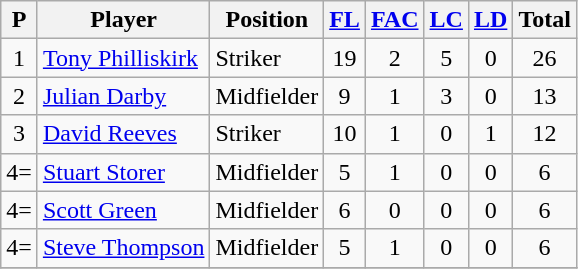<table class="wikitable sortable">
<tr>
<th>P</th>
<th>Player</th>
<th>Position</th>
<th><a href='#'>FL</a></th>
<th><a href='#'>FAC</a></th>
<th><a href='#'>LC</a></th>
<th><a href='#'>LD</a></th>
<th>Total</th>
</tr>
<tr>
<td align=center>1</td>
<td> <a href='#'>Tony Philliskirk</a></td>
<td>Striker</td>
<td align=center>19</td>
<td align=center>2</td>
<td align=center>5</td>
<td align=center>0</td>
<td align=center>26</td>
</tr>
<tr>
<td align=center>2</td>
<td> <a href='#'>Julian Darby</a></td>
<td>Midfielder</td>
<td align=center>9</td>
<td align=center>1</td>
<td align=center>3</td>
<td align=center>0</td>
<td align=center>13</td>
</tr>
<tr>
<td align=center>3</td>
<td> <a href='#'>David Reeves</a></td>
<td>Striker</td>
<td align=center>10</td>
<td align=center>1</td>
<td align=center>0</td>
<td align=center>1</td>
<td align=center>12</td>
</tr>
<tr>
<td align=center>4=</td>
<td> <a href='#'>Stuart Storer</a></td>
<td>Midfielder</td>
<td align=center>5</td>
<td align=center>1</td>
<td align=center>0</td>
<td align=center>0</td>
<td align=center>6</td>
</tr>
<tr>
<td align=center>4=</td>
<td> <a href='#'>Scott Green</a></td>
<td>Midfielder</td>
<td align=center>6</td>
<td align=center>0</td>
<td align=center>0</td>
<td align=center>0</td>
<td align=center>6</td>
</tr>
<tr>
<td align=center>4=</td>
<td> <a href='#'>Steve Thompson</a></td>
<td>Midfielder</td>
<td align=center>5</td>
<td align=center>1</td>
<td align=center>0</td>
<td align=center>0</td>
<td align=center>6</td>
</tr>
<tr>
</tr>
</table>
